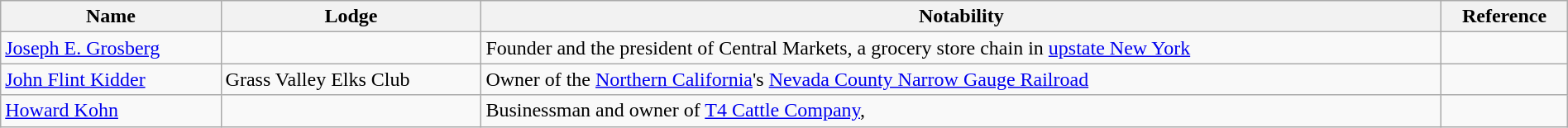<table class="wikitable" style="width:100%;">
<tr>
<th>Name</th>
<th>Lodge</th>
<th>Notability</th>
<th>Reference</th>
</tr>
<tr>
<td><a href='#'>Joseph E. Grosberg</a></td>
<td></td>
<td>Founder and the president of Central Markets, a grocery store chain in <a href='#'>upstate New York</a></td>
<td></td>
</tr>
<tr>
<td><a href='#'>John Flint Kidder</a></td>
<td>Grass Valley Elks Club</td>
<td>Owner of the <a href='#'>Northern California</a>'s <a href='#'>Nevada County Narrow Gauge Railroad</a></td>
<td></td>
</tr>
<tr>
<td><a href='#'>Howard  Kohn</a></td>
<td></td>
<td>Businessman and owner of <a href='#'>T4 Cattle Company</a>,</td>
<td></td>
</tr>
</table>
